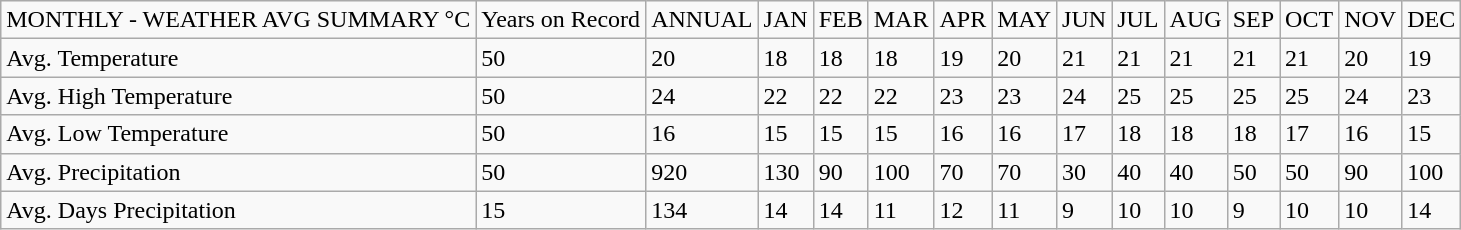<table class="wikitable">
<tr>
<td>MONTHLY - WEATHER AVG SUMMARY °C</td>
<td>Years on Record</td>
<td>ANNUAL</td>
<td>JAN</td>
<td>FEB</td>
<td>MAR</td>
<td>APR</td>
<td>MAY</td>
<td>JUN</td>
<td>JUL</td>
<td>AUG</td>
<td>SEP</td>
<td>OCT</td>
<td>NOV</td>
<td>DEC</td>
</tr>
<tr>
<td>Avg.  Temperature</td>
<td>50</td>
<td>20</td>
<td>18</td>
<td>18</td>
<td>18</td>
<td>19</td>
<td>20</td>
<td>21</td>
<td>21</td>
<td>21</td>
<td>21</td>
<td>21</td>
<td>20</td>
<td>19</td>
</tr>
<tr>
<td>Avg.  High Temperature</td>
<td>50</td>
<td>24</td>
<td>22</td>
<td>22</td>
<td>22</td>
<td>23</td>
<td>23</td>
<td>24</td>
<td>25</td>
<td>25</td>
<td>25</td>
<td>25</td>
<td>24</td>
<td>23</td>
</tr>
<tr>
<td>Avg. Low  Temperature</td>
<td>50</td>
<td>16</td>
<td>15</td>
<td>15</td>
<td>15</td>
<td>16</td>
<td>16</td>
<td>17</td>
<td>18</td>
<td>18</td>
<td>18</td>
<td>17</td>
<td>16</td>
<td>15</td>
</tr>
<tr>
<td>Avg.  Precipitation</td>
<td>50</td>
<td>920</td>
<td>130</td>
<td>90</td>
<td>100</td>
<td>70</td>
<td>70</td>
<td>30</td>
<td>40</td>
<td>40</td>
<td>50</td>
<td>50</td>
<td>90</td>
<td>100</td>
</tr>
<tr>
<td>Avg. Days  Precipitation</td>
<td>15</td>
<td>134</td>
<td>14</td>
<td>14</td>
<td>11</td>
<td>12</td>
<td>11</td>
<td>9</td>
<td>10</td>
<td>10</td>
<td>9</td>
<td>10</td>
<td>10</td>
<td>14</td>
</tr>
</table>
